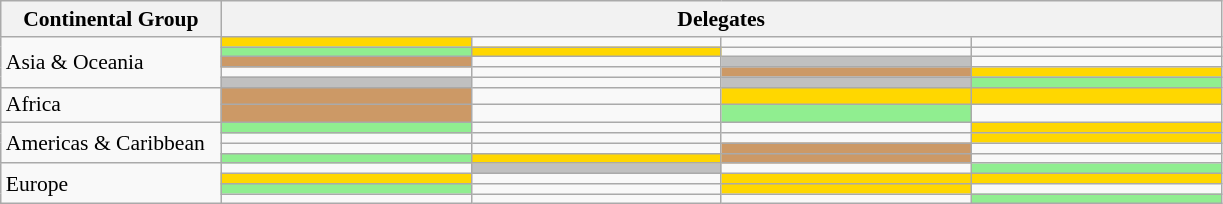<table class="wikitable" style="font-size: 90%;">
<tr>
<th width="140">Continental Group</th>
<th colspan="4">Delegates</th>
</tr>
<tr>
<td rowspan="5">Asia & Oceania</td>
<td bgcolor="gold" width="160"></td>
<td width="160"></td>
<td width="160"></td>
<td width="160"></td>
</tr>
<tr>
<td bgcolor="lightgreen"></td>
<td bgcolor="gold"></td>
<td></td>
<td></td>
</tr>
<tr>
<td bgcolor="#cc9966"></td>
<td></td>
<td bgcolor="silver"></td>
<td></td>
</tr>
<tr>
<td><s></s></td>
<td></td>
<td bgcolor="#cc9966"></td>
<td bgcolor="gold"></td>
</tr>
<tr>
<td bgcolor="silver"></td>
<td></td>
<td bgcolor="silver"></td>
<td bgcolor="lightgreen"></td>
</tr>
<tr>
<td rowspan="2">Africa</td>
<td bgcolor="#cc9966"></td>
<td></td>
<td bgcolor="gold"></td>
<td bgcolor="gold"></td>
</tr>
<tr>
<td bgcolor="#cc9966"></td>
<td></td>
<td bgcolor="lightgreen"></td>
<td></td>
</tr>
<tr>
<td rowspan="4">Americas & Caribbean</td>
<td bgcolor="lightgreen"></td>
<td></td>
<td></td>
<td bgcolor="gold"></td>
</tr>
<tr>
<td></td>
<td></td>
<td></td>
<td bgcolor="gold"></td>
</tr>
<tr>
<td></td>
<td></td>
<td bgcolor="#cc9966"></td>
<td></td>
</tr>
<tr>
<td bgcolor="lightgreen"></td>
<td bgcolor="gold"></td>
<td bgcolor="#cc9966"></td>
<td></td>
</tr>
<tr>
<td rowspan="4">Europe</td>
<td></td>
<td bgcolor="silver"></td>
<td></td>
<td bgcolor="lightgreen"></td>
</tr>
<tr>
<td bgcolor="gold"></td>
<td></td>
<td bgcolor="gold"></td>
<td bgcolor="gold"></td>
</tr>
<tr>
<td bgcolor="lightgreen"></td>
<td></td>
<td bgcolor="gold"></td>
<td></td>
</tr>
<tr>
<td></td>
<td></td>
<td></td>
<td bgcolor="lightgreen"></td>
</tr>
</table>
